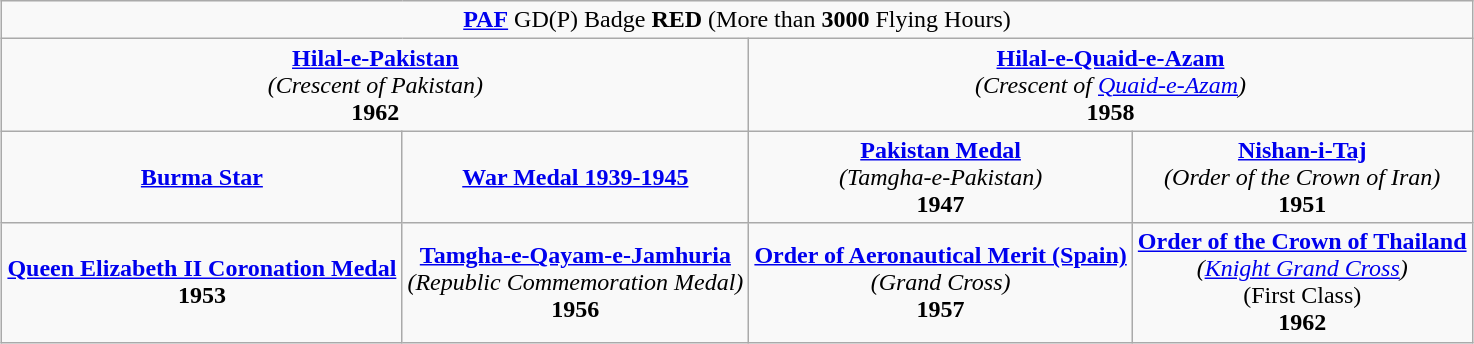<table class="wikitable" style="margin:1em auto; text-align:center;">
<tr>
<td colspan="5"><strong><a href='#'>PAF</a></strong> GD(P) Badge <strong>RED</strong> (More than <strong>3000</strong> Flying Hours)</td>
</tr>
<tr>
<td colspan="2"><strong><a href='#'>Hilal-e-Pakistan</a></strong><br><em>(Crescent of Pakistan)</em><br><strong>1962</strong></td>
<td colspan="2"><strong><a href='#'>Hilal-e-Quaid-e-Azam</a></strong><br><em>(Crescent of <a href='#'>Quaid-e-Azam</a>)</em><br><strong>1958</strong></td>
</tr>
<tr>
<td><strong><a href='#'>Burma Star</a></strong></td>
<td><strong><a href='#'>War Medal 1939-1945</a></strong></td>
<td><strong><a href='#'>Pakistan Medal</a></strong><br><em>(Tamgha-e-Pakistan)</em><br><strong>1947</strong></td>
<td><strong><a href='#'>Nishan-i-Taj</a></strong><br><em>(Order of the Crown of Iran)</em><br><strong>1951</strong></td>
</tr>
<tr>
<td><strong><a href='#'>Queen Elizabeth II Coronation Medal</a></strong><br><strong>1953</strong></td>
<td><strong><a href='#'>Tamgha-e-Qayam-e-Jamhuria</a></strong><br><em>(Republic Commemoration Medal)</em><br><strong>1956</strong></td>
<td><strong><a href='#'>Order of Aeronautical Merit (Spain)</a></strong><br><em>(Grand Cross)</em><br><strong>1957</strong></td>
<td><strong><a href='#'>Order of the Crown of Thailand</a></strong><br><em>(<a href='#'>Knight Grand Cross</a>)<br></em>(First Class)<br><strong>1962</strong></td>
</tr>
</table>
